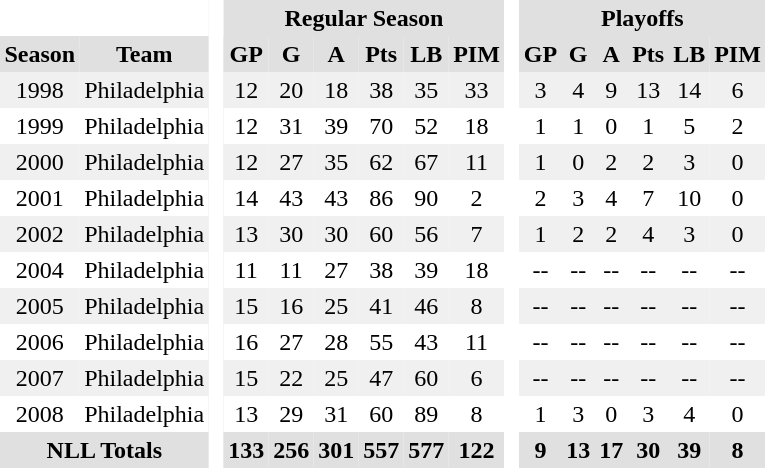<table BORDER="0" CELLPADDING="3" CELLSPACING="0">
<tr ALIGN="center" bgcolor="#e0e0e0">
<th colspan="2" bgcolor="#ffffff"> </th>
<th rowspan="99" bgcolor="#ffffff"> </th>
<th colspan="6">Regular Season</th>
<th rowspan="99" bgcolor="#ffffff"> </th>
<th colspan="6">Playoffs</th>
</tr>
<tr ALIGN="center" bgcolor="#e0e0e0">
<th>Season</th>
<th>Team</th>
<th>GP</th>
<th>G</th>
<th>A</th>
<th>Pts</th>
<th>LB</th>
<th>PIM</th>
<th>GP</th>
<th>G</th>
<th>A</th>
<th>Pts</th>
<th>LB</th>
<th>PIM</th>
</tr>
<tr ALIGN="center" bgcolor="#f0f0f0">
<td>1998</td>
<td>Philadelphia</td>
<td>12</td>
<td>20</td>
<td>18</td>
<td>38</td>
<td>35</td>
<td>33</td>
<td>3</td>
<td>4</td>
<td>9</td>
<td>13</td>
<td>14</td>
<td>6</td>
</tr>
<tr ALIGN="center">
<td>1999</td>
<td>Philadelphia</td>
<td>12</td>
<td>31</td>
<td>39</td>
<td>70</td>
<td>52</td>
<td>18</td>
<td>1</td>
<td>1</td>
<td>0</td>
<td>1</td>
<td>5</td>
<td>2</td>
</tr>
<tr ALIGN="center" bgcolor="#f0f0f0">
<td>2000</td>
<td>Philadelphia</td>
<td>12</td>
<td>27</td>
<td>35</td>
<td>62</td>
<td>67</td>
<td>11</td>
<td>1</td>
<td>0</td>
<td>2</td>
<td>2</td>
<td>3</td>
<td>0</td>
</tr>
<tr ALIGN="center">
<td>2001</td>
<td>Philadelphia</td>
<td>14</td>
<td>43</td>
<td>43</td>
<td>86</td>
<td>90</td>
<td>2</td>
<td>2</td>
<td>3</td>
<td>4</td>
<td>7</td>
<td>10</td>
<td>0</td>
</tr>
<tr ALIGN="center" bgcolor="#f0f0f0">
<td>2002</td>
<td>Philadelphia</td>
<td>13</td>
<td>30</td>
<td>30</td>
<td>60</td>
<td>56</td>
<td>7</td>
<td>1</td>
<td>2</td>
<td>2</td>
<td>4</td>
<td>3</td>
<td>0</td>
</tr>
<tr ALIGN="center">
<td>2004</td>
<td>Philadelphia</td>
<td>11</td>
<td>11</td>
<td>27</td>
<td>38</td>
<td>39</td>
<td>18</td>
<td>--</td>
<td>--</td>
<td>--</td>
<td>--</td>
<td>--</td>
<td>--</td>
</tr>
<tr ALIGN="center" bgcolor="#f0f0f0">
<td>2005</td>
<td>Philadelphia</td>
<td>15</td>
<td>16</td>
<td>25</td>
<td>41</td>
<td>46</td>
<td>8</td>
<td>--</td>
<td>--</td>
<td>--</td>
<td>--</td>
<td>--</td>
<td>--</td>
</tr>
<tr ALIGN="center">
<td>2006</td>
<td>Philadelphia</td>
<td>16</td>
<td>27</td>
<td>28</td>
<td>55</td>
<td>43</td>
<td>11</td>
<td>--</td>
<td>--</td>
<td>--</td>
<td>--</td>
<td>--</td>
<td>--</td>
</tr>
<tr ALIGN="center" bgcolor="#f0f0f0">
<td>2007</td>
<td>Philadelphia</td>
<td>15</td>
<td>22</td>
<td>25</td>
<td>47</td>
<td>60</td>
<td>6</td>
<td>--</td>
<td>--</td>
<td>--</td>
<td>--</td>
<td>--</td>
<td>--</td>
</tr>
<tr ALIGN="center">
<td>2008</td>
<td>Philadelphia</td>
<td>13</td>
<td>29</td>
<td>31</td>
<td>60</td>
<td>89</td>
<td>8</td>
<td>1</td>
<td>3</td>
<td>0</td>
<td>3</td>
<td>4</td>
<td>0</td>
</tr>
<tr ALIGN="center" bgcolor="#e0e0e0">
<th colspan="2">NLL Totals</th>
<th>133</th>
<th>256</th>
<th>301</th>
<th>557</th>
<th>577</th>
<th>122</th>
<th>9</th>
<th>13</th>
<th>17</th>
<th>30</th>
<th>39</th>
<th>8</th>
</tr>
</table>
